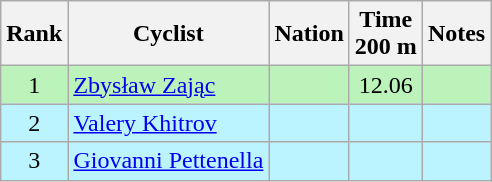<table class="wikitable sortable" style="text-align:center">
<tr>
<th>Rank</th>
<th>Cyclist</th>
<th>Nation</th>
<th>Time<br>200 m</th>
<th>Notes</th>
</tr>
<tr bgcolor=bbf3bb>
<td>1</td>
<td align=left><a href='#'>Zbysław Zając</a></td>
<td align=left></td>
<td>12.06</td>
<td></td>
</tr>
<tr bgcolor=bbf3ff>
<td>2</td>
<td align=left><a href='#'>Valery Khitrov</a></td>
<td align=left></td>
<td></td>
<td></td>
</tr>
<tr bgcolor=bbf3ff>
<td>3</td>
<td align=left><a href='#'>Giovanni Pettenella</a></td>
<td align=left></td>
<td></td>
<td></td>
</tr>
</table>
